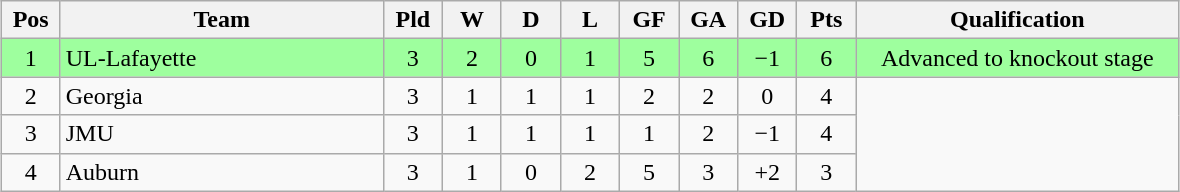<table class="wikitable" style="text-align:center; margin: 1em auto">
<tr>
<th style="width:2em">Pos</th>
<th style="width:13em">Team</th>
<th style="width:2em">Pld</th>
<th style="width:2em">W</th>
<th style="width:2em">D</th>
<th style="width:2em">L</th>
<th style="width:2em">GF</th>
<th style="width:2em">GA</th>
<th style="width:2em">GD</th>
<th style="width:2em">Pts</th>
<th style="width:13em">Qualification</th>
</tr>
<tr bgcolor="#9eff9e">
<td>1</td>
<td style="text-align:left">UL-Lafayette</td>
<td>3</td>
<td>2</td>
<td>0</td>
<td>1</td>
<td>5</td>
<td>6</td>
<td>−1</td>
<td>6</td>
<td>Advanced to knockout stage</td>
</tr>
<tr>
<td>2</td>
<td style="text-align:left">Georgia</td>
<td>3</td>
<td>1</td>
<td>1</td>
<td>1</td>
<td>2</td>
<td>2</td>
<td>0</td>
<td>4</td>
<td rowspan="3"></td>
</tr>
<tr>
<td>3</td>
<td style="text-align:left">JMU</td>
<td>3</td>
<td>1</td>
<td>1</td>
<td>1</td>
<td>1</td>
<td>2</td>
<td>−1</td>
<td>4</td>
</tr>
<tr>
<td>4</td>
<td style="text-align:left">Auburn</td>
<td>3</td>
<td>1</td>
<td>0</td>
<td>2</td>
<td>5</td>
<td>3</td>
<td>+2</td>
<td>3</td>
</tr>
</table>
